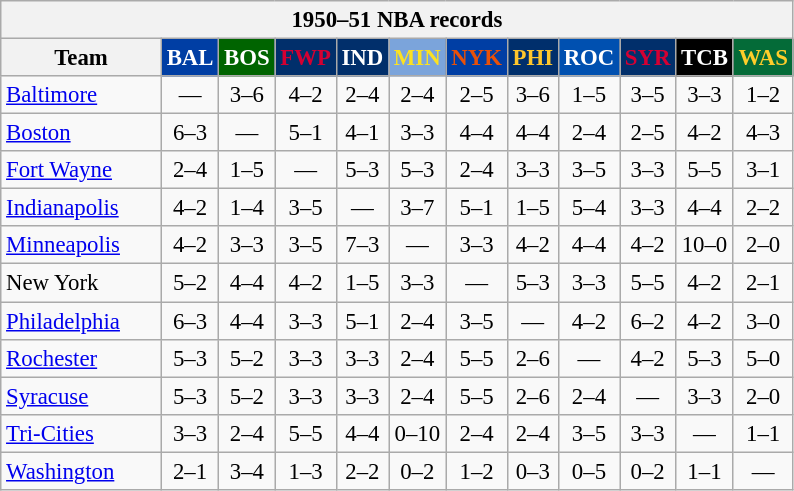<table class="wikitable" style="font-size:95%; text-align:center;">
<tr>
<th colspan=12>1950–51 NBA records</th>
</tr>
<tr>
<th width=100>Team</th>
<th style="background:#003EA4;color:#FFFFFF;width=35">BAL</th>
<th style="background:#006400;color:#FFFFFF;width=35">BOS</th>
<th style="background:#012F6B;color:#D40032;width=35">FWP</th>
<th style="background:#012F6B;color:#FFFFFF;width=35">IND</th>
<th style="background:#7BA4DB;color:#FBE122;width=35">MIN</th>
<th style="background:#003EA4;color:#E85109;width=35">NYK</th>
<th style="background:#002F6C;color:#FFC72C;width=35">PHI</th>
<th style="background:#0050B0;color:#FFFFFF;width=35">ROC</th>
<th style="background:#012F6B;color:#D50033;width=35">SYR</th>
<th style="background:#000000;color:#FFFFFF;width=35">TCB</th>
<th style="background:#046B38;color:#FECD2A;width=35">WAS</th>
</tr>
<tr>
<td style="text-align:left;"><a href='#'>Baltimore</a></td>
<td>—</td>
<td>3–6</td>
<td>4–2</td>
<td>2–4</td>
<td>2–4</td>
<td>2–5</td>
<td>3–6</td>
<td>1–5</td>
<td>3–5</td>
<td>3–3</td>
<td>1–2</td>
</tr>
<tr>
<td style="text-align:left;"><a href='#'>Boston</a></td>
<td>6–3</td>
<td>—</td>
<td>5–1</td>
<td>4–1</td>
<td>3–3</td>
<td>4–4</td>
<td>4–4</td>
<td>2–4</td>
<td>2–5</td>
<td>4–2</td>
<td>4–3</td>
</tr>
<tr>
<td style="text-align:left;"><a href='#'>Fort Wayne</a></td>
<td>2–4</td>
<td>1–5</td>
<td>—</td>
<td>5–3</td>
<td>5–3</td>
<td>2–4</td>
<td>3–3</td>
<td>3–5</td>
<td>3–3</td>
<td>5–5</td>
<td>3–1</td>
</tr>
<tr>
<td style="text-align:left;"><a href='#'>Indianapolis</a></td>
<td>4–2</td>
<td>1–4</td>
<td>3–5</td>
<td>—</td>
<td>3–7</td>
<td>5–1</td>
<td>1–5</td>
<td>5–4</td>
<td>3–3</td>
<td>4–4</td>
<td>2–2</td>
</tr>
<tr>
<td style="text-align:left;"><a href='#'>Minneapolis</a></td>
<td>4–2</td>
<td>3–3</td>
<td>3–5</td>
<td>7–3</td>
<td>—</td>
<td>3–3</td>
<td>4–2</td>
<td>4–4</td>
<td>4–2</td>
<td>10–0</td>
<td>2–0</td>
</tr>
<tr>
<td style="text-align:left;">New York</td>
<td>5–2</td>
<td>4–4</td>
<td>4–2</td>
<td>1–5</td>
<td>3–3</td>
<td>—</td>
<td>5–3</td>
<td>3–3</td>
<td>5–5</td>
<td>4–2</td>
<td>2–1</td>
</tr>
<tr>
<td style="text-align:left;"><a href='#'>Philadelphia</a></td>
<td>6–3</td>
<td>4–4</td>
<td>3–3</td>
<td>5–1</td>
<td>2–4</td>
<td>3–5</td>
<td>—</td>
<td>4–2</td>
<td>6–2</td>
<td>4–2</td>
<td>3–0</td>
</tr>
<tr>
<td style="text-align:left;"><a href='#'>Rochester</a></td>
<td>5–3</td>
<td>5–2</td>
<td>3–3</td>
<td>3–3</td>
<td>2–4</td>
<td>5–5</td>
<td>2–6</td>
<td>—</td>
<td>4–2</td>
<td>5–3</td>
<td>5–0</td>
</tr>
<tr>
<td style="text-align:left;"><a href='#'>Syracuse</a></td>
<td>5–3</td>
<td>5–2</td>
<td>3–3</td>
<td>3–3</td>
<td>2–4</td>
<td>5–5</td>
<td>2–6</td>
<td>2–4</td>
<td>—</td>
<td>3–3</td>
<td>2–0</td>
</tr>
<tr>
<td style="text-align:left;"><a href='#'>Tri-Cities</a></td>
<td>3–3</td>
<td>2–4</td>
<td>5–5</td>
<td>4–4</td>
<td>0–10</td>
<td>2–4</td>
<td>2–4</td>
<td>3–5</td>
<td>3–3</td>
<td>—</td>
<td>1–1</td>
</tr>
<tr>
<td style="text-align:left;"><a href='#'>Washington</a></td>
<td>2–1</td>
<td>3–4</td>
<td>1–3</td>
<td>2–2</td>
<td>0–2</td>
<td>1–2</td>
<td>0–3</td>
<td>0–5</td>
<td>0–2</td>
<td>1–1</td>
<td>—</td>
</tr>
</table>
